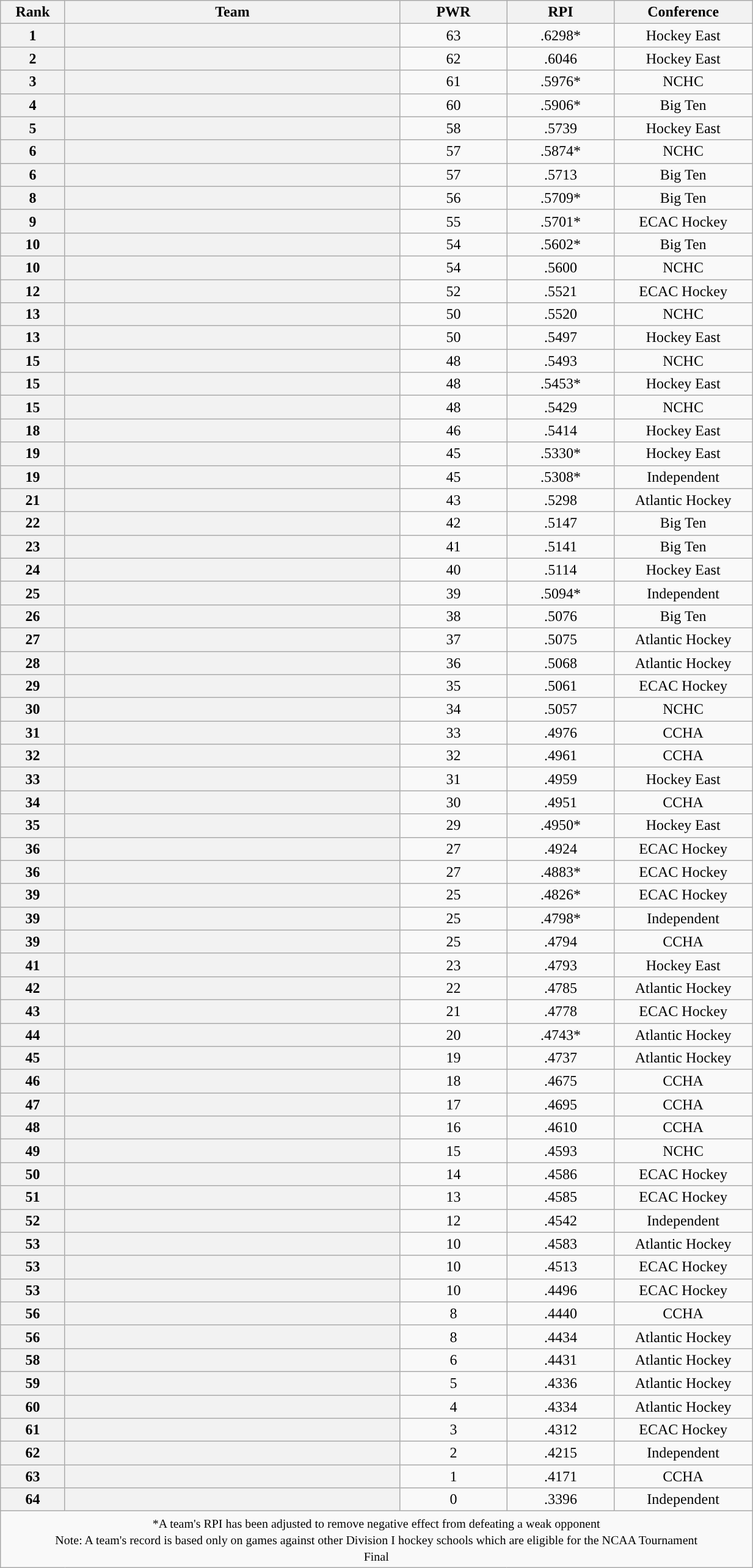<table class="wikitable sortable" style="text-align: center;" width=65%>
<tr>
<th ! width="4%">Rank</th>
<th ! width="25%">Team</th>
<th ! width="8%">PWR</th>
<th ! width="8%">RPI</th>
<th ! width="10%">Conference</th>
</tr>
<tr>
<th>1</th>
<th align=center><strong><a href='#'></a></strong></th>
<td>63</td>
<td>.6298*</td>
<td>Hockey East</td>
</tr>
<tr>
<th>2</th>
<th align=center><strong><a href='#'></a></strong></th>
<td>62</td>
<td>.6046</td>
<td>Hockey East</td>
</tr>
<tr>
<th>3</th>
<th align=center><strong><a href='#'></a></strong></th>
<td>61</td>
<td>.5976*</td>
<td>NCHC</td>
</tr>
<tr>
<th>4</th>
<th align=center><strong><a href='#'></a></strong></th>
<td>60</td>
<td>.5906*</td>
<td>Big Ten</td>
</tr>
<tr>
<th>5</th>
<th align=center><strong><a href='#'></a></strong></th>
<td>58</td>
<td>.5739</td>
<td>Hockey East</td>
</tr>
<tr>
<th>6</th>
<th align=center><strong><a href='#'></a></strong></th>
<td>57</td>
<td>.5874*</td>
<td>NCHC</td>
</tr>
<tr>
<th>6</th>
<th align=center><strong><a href='#'></a></strong></th>
<td>57</td>
<td>.5713</td>
<td>Big Ten</td>
</tr>
<tr>
<th>8</th>
<th align=center><strong><a href='#'></a></strong></th>
<td>56</td>
<td>.5709*</td>
<td>Big Ten</td>
</tr>
<tr>
<th>9</th>
<th align=center><strong><a href='#'></a></strong></th>
<td>55</td>
<td>.5701*</td>
<td>ECAC Hockey</td>
</tr>
<tr>
<th>10</th>
<th align=center><strong><a href='#'></a></strong></th>
<td>54</td>
<td>.5602*</td>
<td>Big Ten</td>
</tr>
<tr>
<th>10</th>
<th align=center><strong><a href='#'></a></strong></th>
<td>54</td>
<td>.5600</td>
<td>NCHC</td>
</tr>
<tr>
<th>12</th>
<th align=center><strong><a href='#'></a></strong></th>
<td>52</td>
<td>.5521</td>
<td>ECAC Hockey</td>
</tr>
<tr>
<th>13</th>
<th align=center><strong><a href='#'></a></strong></th>
<td>50</td>
<td>.5520</td>
<td>NCHC</td>
</tr>
<tr>
<th>13</th>
<th align=center><strong><a href='#'></a></strong></th>
<td>50</td>
<td>.5497</td>
<td>Hockey East</td>
</tr>
<tr>
<th>15</th>
<th align=center><strong><a href='#'></a></strong></th>
<td>48</td>
<td>.5493</td>
<td>NCHC</td>
</tr>
<tr>
<th>15</th>
<th align=center><strong><a href='#'></a></strong></th>
<td>48</td>
<td>.5453*</td>
<td>Hockey East</td>
</tr>
<tr>
<th>15</th>
<th align=center><strong><a href='#'></a></strong></th>
<td>48</td>
<td>.5429</td>
<td>NCHC</td>
</tr>
<tr>
<th>18</th>
<th align=center><strong><a href='#'></a></strong></th>
<td>46</td>
<td>.5414</td>
<td>Hockey East</td>
</tr>
<tr>
<th>19</th>
<th align=center><strong><a href='#'></a></strong></th>
<td>45</td>
<td>.5330*</td>
<td>Hockey East</td>
</tr>
<tr>
<th>19</th>
<th align=center><strong><a href='#'></a></strong></th>
<td>45</td>
<td>.5308*</td>
<td>Independent</td>
</tr>
<tr>
<th>21</th>
<th align=center><strong><a href='#'></a></strong></th>
<td>43</td>
<td>.5298</td>
<td>Atlantic Hockey</td>
</tr>
<tr>
<th>22</th>
<th align=center><strong><a href='#'></a></strong></th>
<td>42</td>
<td>.5147</td>
<td>Big Ten</td>
</tr>
<tr>
<th>23</th>
<th align=center><strong><a href='#'></a></strong></th>
<td>41</td>
<td>.5141</td>
<td>Big Ten</td>
</tr>
<tr>
<th>24</th>
<th align=center><strong><a href='#'></a></strong></th>
<td>40</td>
<td>.5114</td>
<td>Hockey East</td>
</tr>
<tr>
<th>25</th>
<th align=center><strong><a href='#'></a></strong></th>
<td>39</td>
<td>.5094*</td>
<td>Independent</td>
</tr>
<tr>
<th>26</th>
<th align=center><strong><a href='#'></a></strong></th>
<td>38</td>
<td>.5076</td>
<td>Big Ten</td>
</tr>
<tr>
<th>27</th>
<th align=center><strong><a href='#'></a></strong></th>
<td>37</td>
<td>.5075</td>
<td>Atlantic Hockey</td>
</tr>
<tr>
<th>28</th>
<th align=center><strong><a href='#'></a></strong></th>
<td>36</td>
<td>.5068</td>
<td>Atlantic Hockey</td>
</tr>
<tr>
<th>29</th>
<th align=center><strong><a href='#'></a></strong></th>
<td>35</td>
<td>.5061</td>
<td>ECAC Hockey</td>
</tr>
<tr>
<th>30</th>
<th align=center><strong><a href='#'></a></strong></th>
<td>34</td>
<td>.5057</td>
<td>NCHC</td>
</tr>
<tr>
<th>31</th>
<th align=center><strong><a href='#'></a></strong></th>
<td>33</td>
<td>.4976</td>
<td>CCHA</td>
</tr>
<tr>
<th>32</th>
<th align=center><strong><a href='#'></a></strong></th>
<td>32</td>
<td>.4961</td>
<td>CCHA</td>
</tr>
<tr>
<th>33</th>
<th align=center><strong><a href='#'></a></strong></th>
<td>31</td>
<td>.4959</td>
<td>Hockey East</td>
</tr>
<tr>
<th>34</th>
<th align=center><strong><a href='#'></a></strong></th>
<td>30</td>
<td>.4951</td>
<td>CCHA</td>
</tr>
<tr>
<th>35</th>
<th align=center><strong><a href='#'></a></strong></th>
<td>29</td>
<td>.4950*</td>
<td>Hockey East</td>
</tr>
<tr>
<th>36</th>
<th align=center><strong><a href='#'></a></strong></th>
<td>27</td>
<td>.4924</td>
<td>ECAC Hockey</td>
</tr>
<tr>
<th>36</th>
<th align=center><strong><a href='#'></a></strong></th>
<td>27</td>
<td>.4883*</td>
<td>ECAC Hockey</td>
</tr>
<tr>
<th>39</th>
<th align=center><strong><a href='#'></a></strong></th>
<td>25</td>
<td>.4826*</td>
<td>ECAC Hockey</td>
</tr>
<tr>
<th>39</th>
<th align=center><strong><a href='#'></a></strong></th>
<td>25</td>
<td>.4798*</td>
<td>Independent</td>
</tr>
<tr>
<th>39</th>
<th align=center><strong><a href='#'></a></strong></th>
<td>25</td>
<td>.4794</td>
<td>CCHA</td>
</tr>
<tr>
<th>41</th>
<th align=center><strong><a href='#'></a></strong></th>
<td>23</td>
<td>.4793</td>
<td>Hockey East</td>
</tr>
<tr>
<th>42</th>
<th align=center><strong><a href='#'></a></strong></th>
<td>22</td>
<td>.4785</td>
<td>Atlantic Hockey</td>
</tr>
<tr>
<th>43</th>
<th align=center><strong><a href='#'></a></strong></th>
<td>21</td>
<td>.4778</td>
<td>ECAC Hockey</td>
</tr>
<tr>
<th>44</th>
<th align=center><strong><a href='#'></a></strong></th>
<td>20</td>
<td>.4743*</td>
<td>Atlantic Hockey</td>
</tr>
<tr>
<th>45</th>
<th align=center><strong><a href='#'></a></strong></th>
<td>19</td>
<td>.4737</td>
<td>Atlantic Hockey</td>
</tr>
<tr>
<th>46</th>
<th align=center><strong><a href='#'></a></strong></th>
<td>18</td>
<td>.4675</td>
<td>CCHA</td>
</tr>
<tr>
<th>47</th>
<th align=center><strong><a href='#'></a></strong></th>
<td>17</td>
<td>.4695</td>
<td>CCHA</td>
</tr>
<tr>
<th>48</th>
<th align=center><strong><a href='#'></a></strong></th>
<td>16</td>
<td>.4610</td>
<td>CCHA</td>
</tr>
<tr>
<th>49</th>
<th align=center><strong><a href='#'></a></strong></th>
<td>15</td>
<td>.4593</td>
<td>NCHC</td>
</tr>
<tr>
<th>50</th>
<th align=center><strong><a href='#'></a></strong></th>
<td>14</td>
<td>.4586</td>
<td>ECAC Hockey</td>
</tr>
<tr>
<th>51</th>
<th align=center><strong><a href='#'></a></strong></th>
<td>13</td>
<td>.4585</td>
<td>ECAC Hockey</td>
</tr>
<tr>
<th>52</th>
<th align=center><strong><a href='#'></a></strong></th>
<td>12</td>
<td>.4542</td>
<td>Independent</td>
</tr>
<tr>
<th>53</th>
<th align=center><strong><a href='#'></a></strong></th>
<td>10</td>
<td>.4583</td>
<td>Atlantic Hockey</td>
</tr>
<tr>
<th>53</th>
<th align=center><strong><a href='#'></a></strong></th>
<td>10</td>
<td>.4513</td>
<td>ECAC Hockey</td>
</tr>
<tr>
<th>53</th>
<th align=center><strong><a href='#'></a></strong></th>
<td>10</td>
<td>.4496</td>
<td>ECAC Hockey</td>
</tr>
<tr>
<th>56</th>
<th align=center><strong><a href='#'></a></strong></th>
<td>8</td>
<td>.4440</td>
<td>CCHA</td>
</tr>
<tr>
<th>56</th>
<th align=center><strong><a href='#'></a></strong></th>
<td>8</td>
<td>.4434</td>
<td>Atlantic Hockey</td>
</tr>
<tr>
<th>58</th>
<th align=center><strong><a href='#'></a></strong></th>
<td>6</td>
<td>.4431</td>
<td>Atlantic Hockey</td>
</tr>
<tr>
<th>59</th>
<th align=center><strong><a href='#'></a></strong></th>
<td>5</td>
<td>.4336</td>
<td>Atlantic Hockey</td>
</tr>
<tr>
<th>60</th>
<th align=center><strong><a href='#'></a></strong></th>
<td>4</td>
<td>.4334</td>
<td>Atlantic Hockey</td>
</tr>
<tr>
<th>61</th>
<th align=center><strong><a href='#'></a></strong></th>
<td>3</td>
<td>.4312</td>
<td>ECAC Hockey</td>
</tr>
<tr>
<th>62</th>
<th align=center><strong><a href='#'></a></strong></th>
<td>2</td>
<td>.4215</td>
<td>Independent</td>
</tr>
<tr>
<th>63</th>
<th align=center><strong><a href='#'></a></strong></th>
<td>1</td>
<td>.4171</td>
<td>CCHA</td>
</tr>
<tr>
<th>64</th>
<th align=center><strong><a href='#'></a></strong></th>
<td>0</td>
<td>.3396</td>
<td>Independent</td>
</tr>
<tr class="sortbottom">
<td colspan=5 style="text-align:center;"><small> *A team's RPI has been adjusted to remove negative effect from defeating a weak opponent <br> Note: A team's record is based only on games against other Division I hockey schools which are eligible for the NCAA Tournament<br>Final</small></td>
</tr>
</table>
